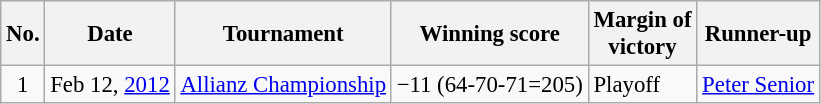<table class="wikitable" style="font-size:95%;">
<tr>
<th>No.</th>
<th>Date</th>
<th>Tournament</th>
<th>Winning score</th>
<th>Margin of<br>victory</th>
<th>Runner-up</th>
</tr>
<tr>
<td align=center>1</td>
<td>Feb 12, <a href='#'>2012</a></td>
<td><a href='#'>Allianz Championship</a></td>
<td>−11 (64-70-71=205)</td>
<td>Playoff</td>
<td> <a href='#'>Peter Senior</a></td>
</tr>
</table>
